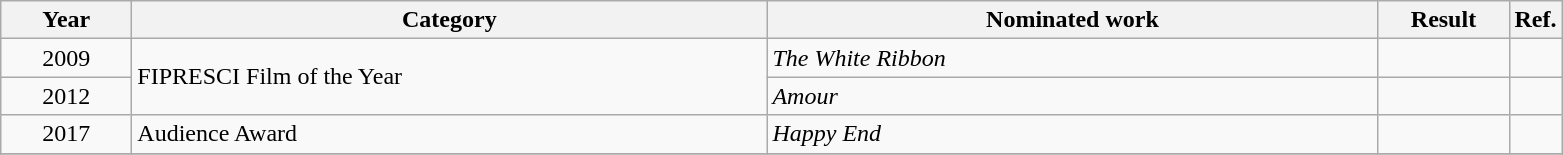<table class=wikitable>
<tr>
<th scope="col" style="width:5em;">Year</th>
<th scope="col" style="width:26em;">Category</th>
<th scope="col" style="width:25em;">Nominated work</th>
<th scope="col" style="width:5em;">Result</th>
<th>Ref.</th>
</tr>
<tr>
<td style="text-align:center;">2009</td>
<td rowspan=2>FIPRESCI Film of the Year</td>
<td><em>The White Ribbon</em></td>
<td></td>
<td></td>
</tr>
<tr>
<td style="text-align:center;">2012</td>
<td><em>Amour</em></td>
<td></td>
<td></td>
</tr>
<tr>
<td style="text-align:center;">2017</td>
<td>Audience Award</td>
<td><em>Happy End</em></td>
<td></td>
<td></td>
</tr>
<tr>
</tr>
</table>
